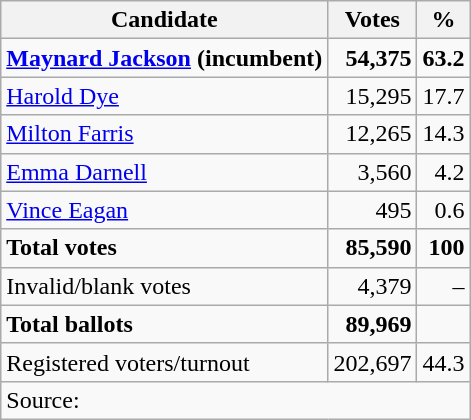<table class=wikitable style=text-align:right>
<tr>
<th>Candidate</th>
<th>Votes</th>
<th>%</th>
</tr>
<tr>
<td align=left><strong><a href='#'>Maynard Jackson</a> (incumbent)</strong></td>
<td><strong>54,375</strong></td>
<td><strong>63.2</strong></td>
</tr>
<tr>
<td align=left><a href='#'>Harold Dye</a></td>
<td>15,295</td>
<td>17.7</td>
</tr>
<tr>
<td align=left><a href='#'>Milton Farris</a></td>
<td>12,265</td>
<td>14.3</td>
</tr>
<tr>
<td align=left><a href='#'>Emma Darnell</a></td>
<td>3,560</td>
<td>4.2</td>
</tr>
<tr>
<td align=left><a href='#'>Vince Eagan</a></td>
<td>495</td>
<td>0.6</td>
</tr>
<tr>
<td align=left colspan=1><strong>Total votes</strong></td>
<td><strong>85,590</strong></td>
<td><strong>100</strong></td>
</tr>
<tr>
<td align=left colspan=1>Invalid/blank votes</td>
<td>4,379</td>
<td>–</td>
</tr>
<tr>
<td align=left colspan=1><strong>Total ballots</strong></td>
<td><strong>89,969</strong></td>
<td></td>
</tr>
<tr>
<td align=left colspan=1>Registered voters/turnout</td>
<td>202,697</td>
<td>44.3</td>
</tr>
<tr>
<td align=left colspan=3>Source:  </td>
</tr>
</table>
